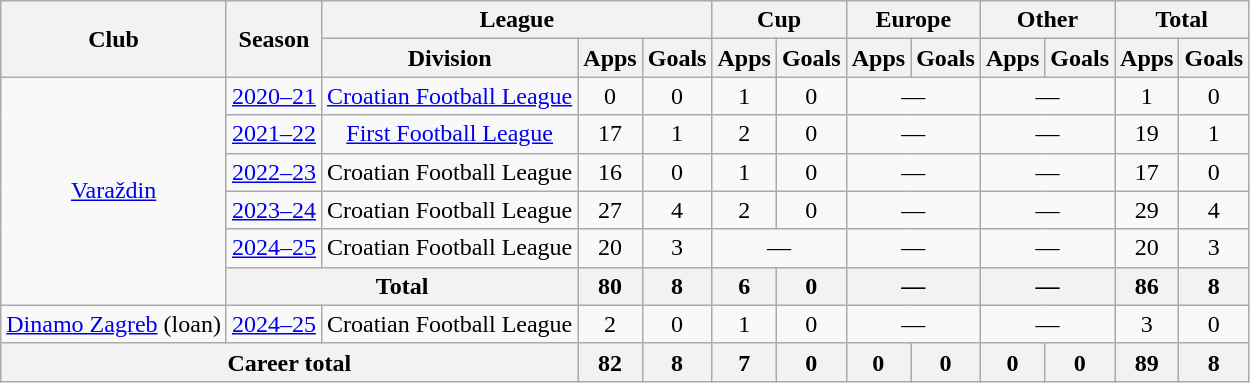<table class="wikitable" style="text-align:center">
<tr>
<th rowspan="2">Club</th>
<th rowspan="2">Season</th>
<th colspan="3">League</th>
<th colspan="2">Cup</th>
<th colspan="2">Europe</th>
<th colspan="2">Other</th>
<th colspan="2">Total</th>
</tr>
<tr>
<th>Division</th>
<th>Apps</th>
<th>Goals</th>
<th>Apps</th>
<th>Goals</th>
<th>Apps</th>
<th>Goals</th>
<th>Apps</th>
<th>Goals</th>
<th>Apps</th>
<th>Goals</th>
</tr>
<tr>
<td rowspan="6"><a href='#'>Varaždin</a></td>
<td><a href='#'>2020–21</a></td>
<td><a href='#'>Croatian Football League</a></td>
<td>0</td>
<td>0</td>
<td>1</td>
<td>0</td>
<td colspan="2">—</td>
<td colspan="2">—</td>
<td>1</td>
<td>0</td>
</tr>
<tr>
<td><a href='#'>2021–22</a></td>
<td><a href='#'>First Football League</a></td>
<td>17</td>
<td>1</td>
<td>2</td>
<td>0</td>
<td colspan="2">—</td>
<td colspan="2">—</td>
<td>19</td>
<td>1</td>
</tr>
<tr>
<td><a href='#'>2022–23</a></td>
<td>Croatian Football League</td>
<td>16</td>
<td>0</td>
<td>1</td>
<td>0</td>
<td colspan="2">—</td>
<td colspan="2">—</td>
<td>17</td>
<td>0</td>
</tr>
<tr>
<td><a href='#'>2023–24</a></td>
<td>Croatian Football League</td>
<td>27</td>
<td>4</td>
<td>2</td>
<td>0</td>
<td colspan="2">—</td>
<td colspan="2">—</td>
<td>29</td>
<td>4</td>
</tr>
<tr>
<td><a href='#'>2024–25</a></td>
<td>Croatian Football League</td>
<td>20</td>
<td>3</td>
<td colspan="2">—</td>
<td colspan="2">—</td>
<td colspan="2">—</td>
<td>20</td>
<td>3</td>
</tr>
<tr>
<th colspan="2">Total</th>
<th>80</th>
<th>8</th>
<th>6</th>
<th>0</th>
<th colspan="2">—</th>
<th colspan="2">—</th>
<th>86</th>
<th>8</th>
</tr>
<tr>
<td><a href='#'>Dinamo Zagreb</a> (loan)</td>
<td><a href='#'>2024–25</a></td>
<td>Croatian Football League</td>
<td>2</td>
<td>0</td>
<td>1</td>
<td>0</td>
<td colspan="2">—</td>
<td colspan="2">—</td>
<td>3</td>
<td>0</td>
</tr>
<tr>
<th colspan="3">Career total</th>
<th>82</th>
<th>8</th>
<th>7</th>
<th>0</th>
<th>0</th>
<th>0</th>
<th>0</th>
<th>0</th>
<th>89</th>
<th>8</th>
</tr>
</table>
